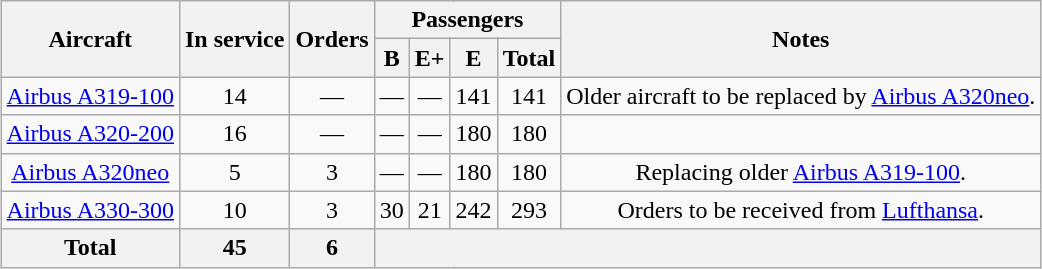<table class="wikitable" style="margin:1em auto; border-collapse:collapse;text-align:center">
<tr>
<th rowspan="2">Aircraft</th>
<th rowspan="2">In service</th>
<th rowspan="2">Orders</th>
<th colspan="4">Passengers</th>
<th rowspan="2">Notes</th>
</tr>
<tr>
<th><abbr>B</abbr></th>
<th><abbr>E+</abbr></th>
<th><abbr>E</abbr></th>
<th>Total</th>
</tr>
<tr>
<td><a href='#'>Airbus A319-100</a></td>
<td>14</td>
<td>—</td>
<td>—</td>
<td>—</td>
<td>141</td>
<td>141</td>
<td>Older aircraft to be replaced by <a href='#'>Airbus A320neo</a>.</td>
</tr>
<tr>
<td><a href='#'>Airbus A320-200</a></td>
<td>16</td>
<td>—</td>
<td>—</td>
<td>—</td>
<td>180</td>
<td>180</td>
<td></td>
</tr>
<tr>
<td><a href='#'>Airbus A320neo</a></td>
<td>5</td>
<td>3</td>
<td>—</td>
<td>—</td>
<td>180</td>
<td>180</td>
<td>Replacing older <a href='#'>Airbus A319-100</a>.</td>
</tr>
<tr>
<td><a href='#'>Airbus A330-300</a></td>
<td>10</td>
<td>3</td>
<td>30</td>
<td>21</td>
<td>242</td>
<td>293</td>
<td>Orders to be received from <a href='#'>Lufthansa</a>.</td>
</tr>
<tr>
<th>Total</th>
<th>45</th>
<th>6</th>
<th colspan="5"></th>
</tr>
</table>
